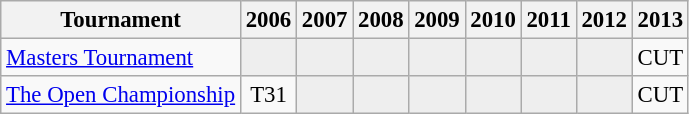<table class="wikitable" style="font-size:95%;text-align:center;">
<tr>
<th>Tournament</th>
<th>2006</th>
<th>2007</th>
<th>2008</th>
<th>2009</th>
<th>2010</th>
<th>2011</th>
<th>2012</th>
<th>2013</th>
</tr>
<tr>
<td align=left><a href='#'>Masters Tournament</a></td>
<td style="background:#eeeeee;"></td>
<td style="background:#eeeeee;"></td>
<td style="background:#eeeeee;"></td>
<td style="background:#eeeeee;"></td>
<td style="background:#eeeeee;"></td>
<td style="background:#eeeeee;"></td>
<td style="background:#eeeeee;"></td>
<td>CUT</td>
</tr>
<tr>
<td align=left><a href='#'>The Open Championship</a></td>
<td>T31</td>
<td style="background:#eeeeee;"></td>
<td style="background:#eeeeee;"></td>
<td style="background:#eeeeee;"></td>
<td style="background:#eeeeee;"></td>
<td style="background:#eeeeee;"></td>
<td style="background:#eeeeee;"></td>
<td>CUT</td>
</tr>
</table>
